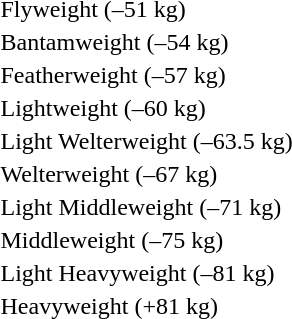<table>
<tr>
<td>Flyweight (–51 kg)</td>
<td></td>
<td></td>
<td></td>
</tr>
<tr>
<td>Bantamweight (–54 kg)</td>
<td></td>
<td></td>
<td></td>
</tr>
<tr>
<td>Featherweight (–57 kg)</td>
<td></td>
<td></td>
<td></td>
</tr>
<tr>
<td>Lightweight (–60 kg)</td>
<td></td>
<td></td>
<td></td>
</tr>
<tr>
<td>Light Welterweight (–63.5 kg)</td>
<td></td>
<td></td>
<td></td>
</tr>
<tr>
<td>Welterweight (–67 kg)</td>
<td></td>
<td></td>
<td></td>
</tr>
<tr>
<td>Light Middleweight (–71 kg)</td>
<td></td>
<td></td>
<td></td>
</tr>
<tr>
<td>Middleweight (–75 kg)</td>
<td></td>
<td></td>
<td></td>
</tr>
<tr>
<td>Light Heavyweight (–81 kg)</td>
<td></td>
<td></td>
<td></td>
</tr>
<tr>
<td>Heavyweight (+81 kg)</td>
<td></td>
<td></td>
<td></td>
</tr>
</table>
